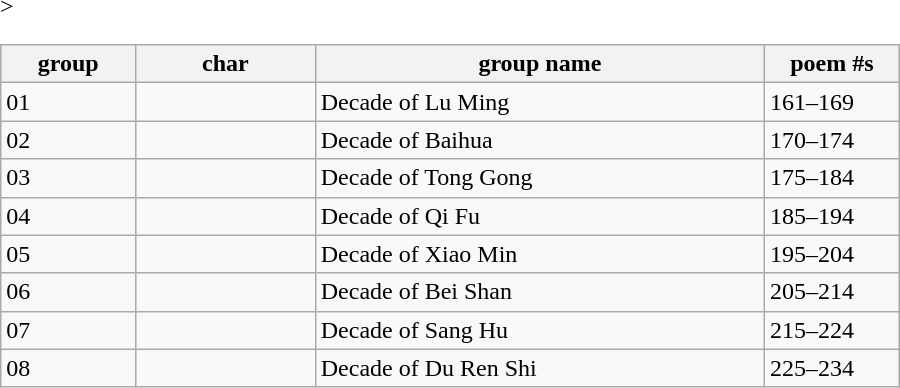<table class="wikitable" style="width: 600px;" >>
<tr>
<th width="15%">group</th>
<th width="20%">char</th>
<th>group name</th>
<th width="15%">poem #s</th>
</tr>
<tr>
<td>01</td>
<td></td>
<td>Decade of Lu Ming</td>
<td>161–169</td>
</tr>
<tr>
<td>02</td>
<td></td>
<td>Decade of Baihua</td>
<td>170–174</td>
</tr>
<tr>
<td>03</td>
<td></td>
<td>Decade of Tong Gong</td>
<td>175–184</td>
</tr>
<tr>
<td>04</td>
<td></td>
<td>Decade of Qi Fu</td>
<td>185–194</td>
</tr>
<tr>
<td>05</td>
<td></td>
<td>Decade of Xiao Min</td>
<td>195–204</td>
</tr>
<tr>
<td>06</td>
<td></td>
<td>Decade of Bei Shan</td>
<td>205–214</td>
</tr>
<tr>
<td>07</td>
<td></td>
<td>Decade of Sang Hu</td>
<td>215–224</td>
</tr>
<tr>
<td>08</td>
<td></td>
<td>Decade of Du Ren Shi</td>
<td>225–234</td>
</tr>
</table>
